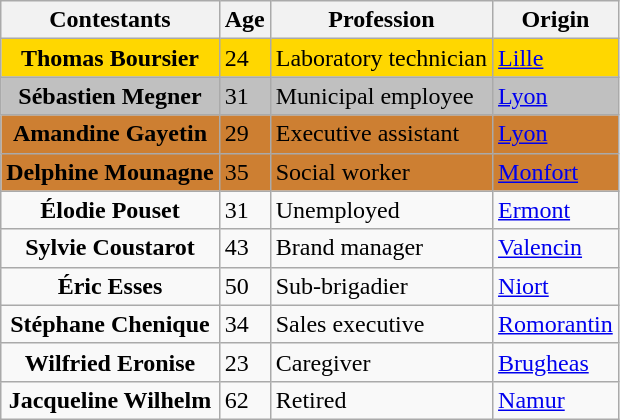<table class="wikitable style="width:60%;">
<tr>
<th>Contestants</th>
<th>Age</th>
<th>Profession</th>
<th>Origin</th>
</tr>
<tr Style="background:Gold">
<td align=center><strong>Thomas Boursier</strong></td>
<td>24</td>
<td>Laboratory technician</td>
<td><a href='#'>Lille</a></td>
</tr>
<tr Style="background:Silver">
<td align=center><strong>Sébastien Megner</strong></td>
<td>31</td>
<td>Municipal employee</td>
<td><a href='#'>Lyon</a></td>
</tr>
<tr Style="background:#cd7f32">
<td align=center><strong>Amandine Gayetin</strong></td>
<td>29</td>
<td>Executive assistant</td>
<td><a href='#'>Lyon</a></td>
</tr>
<tr Style="background:#cd7f32">
<td align=center><strong>Delphine Mounagne</strong></td>
<td>35</td>
<td>Social worker</td>
<td><a href='#'>Monfort</a></td>
</tr>
<tr>
<td align=center><strong>Élodie Pouset</strong></td>
<td>31</td>
<td>Unemployed</td>
<td><a href='#'>Ermont</a></td>
</tr>
<tr>
<td align=center><strong>Sylvie Coustarot</strong></td>
<td>43</td>
<td>Brand manager</td>
<td><a href='#'>Valencin</a></td>
</tr>
<tr>
<td align=center><strong>Éric Esses</strong></td>
<td>50</td>
<td>Sub-brigadier</td>
<td><a href='#'>Niort</a></td>
</tr>
<tr>
<td align=center><strong>Stéphane Chenique</strong></td>
<td>34</td>
<td>Sales executive</td>
<td><a href='#'>Romorantin</a></td>
</tr>
<tr>
<td align=center><strong>Wilfried Eronise</strong></td>
<td>23</td>
<td>Caregiver</td>
<td><a href='#'>Brugheas</a></td>
</tr>
<tr>
<td align=center><strong>Jacqueline Wilhelm</strong></td>
<td>62</td>
<td>Retired</td>
<td><a href='#'>Namur</a></td>
</tr>
</table>
